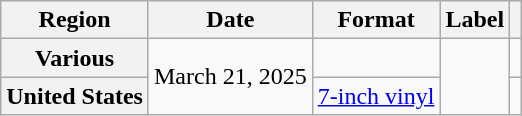<table class="wikitable plainrowheaders">
<tr>
<th scope="col">Region</th>
<th scope="col">Date</th>
<th scope="col">Format</th>
<th scope="col">Label</th>
<th scope="col"></th>
</tr>
<tr>
<th scope="row">Various</th>
<td rowspan="2">March 21, 2025</td>
<td></td>
<td rowspan="2"></td>
<td align="center"></td>
</tr>
<tr>
<th scope="row">United States</th>
<td><a href='#'>7-inch vinyl</a></td>
<td align="center"></td>
</tr>
</table>
